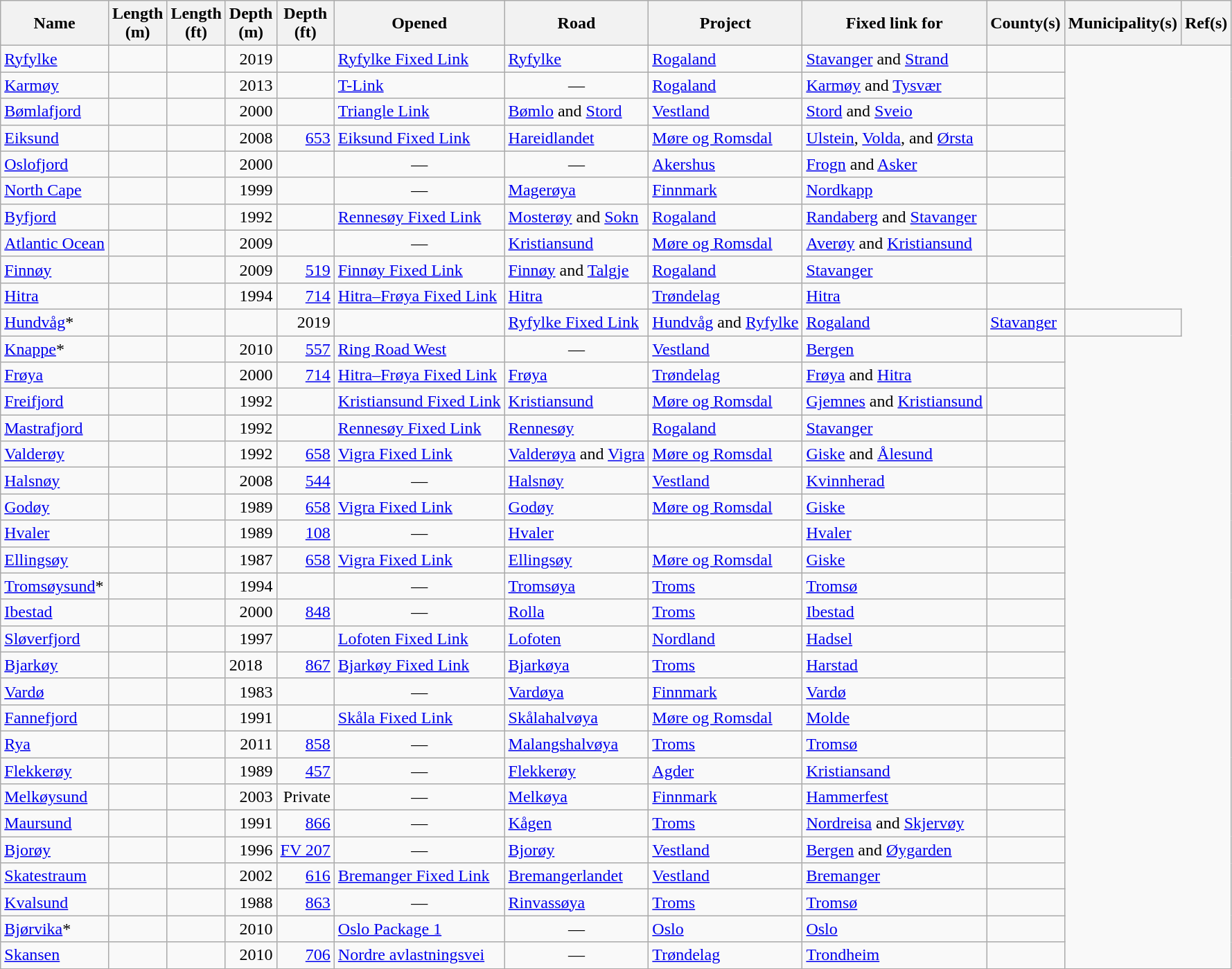<table class="wikitable sortable">
<tr>
<th>Name</th>
<th>Length<br>(m)</th>
<th>Length<br>(ft)</th>
<th>Depth<br>(m)</th>
<th>Depth<br>(ft)</th>
<th>Opened</th>
<th>Road</th>
<th>Project</th>
<th>Fixed link for</th>
<th>County(s)</th>
<th>Municipality(s)</th>
<th class=unsortable>Ref(s)</th>
</tr>
<tr>
<td><a href='#'>Ryfylke</a></td>
<td></td>
<td></td>
<td align=right>2019</td>
<td align=right></td>
<td><a href='#'>Ryfylke Fixed Link</a></td>
<td><a href='#'>Ryfylke</a></td>
<td><a href='#'>Rogaland</a></td>
<td><a href='#'>Stavanger</a> and <a href='#'>Strand</a></td>
<td align=center></td>
</tr>
<tr>
<td><a href='#'>Karmøy</a></td>
<td></td>
<td></td>
<td align=right>2013</td>
<td align=right></td>
<td><a href='#'>T-Link</a></td>
<td align=center>—</td>
<td><a href='#'>Rogaland</a></td>
<td><a href='#'>Karmøy</a> and <a href='#'>Tysvær</a></td>
<td align=center></td>
</tr>
<tr>
<td><a href='#'>Bømlafjord</a></td>
<td></td>
<td></td>
<td align=right>2000</td>
<td align=right></td>
<td><a href='#'>Triangle Link</a></td>
<td><a href='#'>Bømlo</a> and <a href='#'>Stord</a></td>
<td><a href='#'>Vestland</a></td>
<td><a href='#'>Stord</a> and <a href='#'>Sveio</a></td>
<td align=center></td>
</tr>
<tr>
<td><a href='#'>Eiksund</a></td>
<td></td>
<td></td>
<td align=right>2008</td>
<td align=right><a href='#'>653</a></td>
<td><a href='#'>Eiksund Fixed Link</a></td>
<td><a href='#'>Hareidlandet</a></td>
<td><a href='#'>Møre og Romsdal</a></td>
<td><a href='#'>Ulstein</a>, <a href='#'>Volda</a>, and <a href='#'>Ørsta</a></td>
<td align=center></td>
</tr>
<tr>
<td><a href='#'>Oslofjord</a></td>
<td></td>
<td></td>
<td align=right>2000</td>
<td align=right></td>
<td align=center>—</td>
<td align=center>—</td>
<td><a href='#'>Akershus</a></td>
<td><a href='#'>Frogn</a> and <a href='#'>Asker</a></td>
<td align=center></td>
</tr>
<tr>
<td><a href='#'>North Cape</a></td>
<td></td>
<td></td>
<td align=right>1999</td>
<td align=right></td>
<td align=center>—</td>
<td><a href='#'>Magerøya</a></td>
<td><a href='#'>Finnmark</a></td>
<td><a href='#'>Nordkapp</a></td>
<td align=center></td>
</tr>
<tr>
<td><a href='#'>Byfjord</a></td>
<td></td>
<td></td>
<td align=right>1992</td>
<td align=right></td>
<td><a href='#'>Rennesøy Fixed Link</a></td>
<td><a href='#'>Mosterøy</a> and <a href='#'>Sokn</a></td>
<td><a href='#'>Rogaland</a></td>
<td><a href='#'>Randaberg</a> and <a href='#'>Stavanger</a></td>
<td align=center></td>
</tr>
<tr>
<td><a href='#'>Atlantic Ocean</a></td>
<td></td>
<td></td>
<td align=right>2009</td>
<td align=right></td>
<td align=center>—</td>
<td><a href='#'>Kristiansund</a></td>
<td><a href='#'>Møre og Romsdal</a></td>
<td><a href='#'>Averøy</a> and <a href='#'>Kristiansund</a></td>
<td align=center></td>
</tr>
<tr>
<td><a href='#'>Finnøy</a></td>
<td></td>
<td></td>
<td align=right>2009</td>
<td align=right><a href='#'>519</a></td>
<td><a href='#'>Finnøy Fixed Link</a></td>
<td><a href='#'>Finnøy</a> and <a href='#'>Talgje</a></td>
<td><a href='#'>Rogaland</a></td>
<td><a href='#'>Stavanger</a></td>
<td align=center></td>
</tr>
<tr>
<td><a href='#'>Hitra</a></td>
<td></td>
<td></td>
<td align=right>1994</td>
<td align=right><a href='#'>714</a></td>
<td><a href='#'>Hitra–Frøya Fixed Link</a></td>
<td><a href='#'>Hitra</a></td>
<td><a href='#'>Trøndelag</a></td>
<td><a href='#'>Hitra</a></td>
<td align=center></td>
</tr>
<tr>
<td><a href='#'>Hundvåg</a>*</td>
<td></td>
<td></td>
<td></td>
<td align=right>2019</td>
<td align=right></td>
<td><a href='#'>Ryfylke Fixed Link</a></td>
<td><a href='#'>Hundvåg</a> and <a href='#'>Ryfylke</a></td>
<td><a href='#'>Rogaland</a></td>
<td><a href='#'>Stavanger</a></td>
<td align=center></td>
</tr>
<tr>
<td><a href='#'>Knappe</a>*</td>
<td></td>
<td></td>
<td align=right>2010</td>
<td align=right><a href='#'>557</a></td>
<td><a href='#'>Ring Road West</a></td>
<td align=center>—</td>
<td><a href='#'>Vestland</a></td>
<td><a href='#'>Bergen</a></td>
<td align=center></td>
</tr>
<tr>
<td><a href='#'>Frøya</a></td>
<td></td>
<td></td>
<td align=right>2000</td>
<td align=right><a href='#'>714</a></td>
<td><a href='#'>Hitra–Frøya Fixed Link</a></td>
<td><a href='#'>Frøya</a></td>
<td><a href='#'>Trøndelag</a></td>
<td><a href='#'>Frøya</a> and <a href='#'>Hitra</a></td>
<td align=center></td>
</tr>
<tr>
<td><a href='#'>Freifjord</a></td>
<td></td>
<td></td>
<td align=right>1992</td>
<td align=right></td>
<td><a href='#'>Kristiansund Fixed Link</a></td>
<td><a href='#'>Kristiansund</a></td>
<td><a href='#'>Møre og Romsdal</a></td>
<td><a href='#'>Gjemnes</a> and <a href='#'>Kristiansund</a></td>
<td align=center></td>
</tr>
<tr>
<td><a href='#'>Mastrafjord</a></td>
<td></td>
<td></td>
<td align=right>1992</td>
<td align=right></td>
<td><a href='#'>Rennesøy Fixed Link</a></td>
<td><a href='#'>Rennesøy</a></td>
<td><a href='#'>Rogaland</a></td>
<td><a href='#'>Stavanger</a></td>
<td align=center></td>
</tr>
<tr>
<td><a href='#'>Valderøy</a></td>
<td></td>
<td></td>
<td align=right>1992</td>
<td align=right><a href='#'>658</a></td>
<td><a href='#'>Vigra Fixed Link</a></td>
<td><a href='#'>Valderøya</a> and <a href='#'>Vigra</a></td>
<td><a href='#'>Møre og Romsdal</a></td>
<td><a href='#'>Giske</a> and <a href='#'>Ålesund</a></td>
<td align=center></td>
</tr>
<tr>
<td><a href='#'>Halsnøy</a></td>
<td></td>
<td></td>
<td align=right>2008</td>
<td align=right><a href='#'>544</a></td>
<td align=center>—</td>
<td><a href='#'>Halsnøy</a></td>
<td><a href='#'>Vestland</a></td>
<td><a href='#'>Kvinnherad</a></td>
<td align=center></td>
</tr>
<tr>
<td><a href='#'>Godøy</a></td>
<td></td>
<td></td>
<td align=right>1989</td>
<td align=right><a href='#'>658</a></td>
<td><a href='#'>Vigra Fixed Link</a></td>
<td><a href='#'>Godøy</a></td>
<td><a href='#'>Møre og Romsdal</a></td>
<td><a href='#'>Giske</a></td>
<td align=center></td>
</tr>
<tr>
<td><a href='#'>Hvaler</a></td>
<td></td>
<td></td>
<td align=right>1989</td>
<td align=right><a href='#'>108</a></td>
<td align=center>—</td>
<td><a href='#'>Hvaler</a></td>
<td></td>
<td><a href='#'>Hvaler</a></td>
<td align=center></td>
</tr>
<tr>
<td><a href='#'>Ellingsøy</a></td>
<td></td>
<td></td>
<td align=right>1987</td>
<td align=right><a href='#'>658</a></td>
<td><a href='#'>Vigra Fixed Link</a></td>
<td><a href='#'>Ellingsøy</a></td>
<td><a href='#'>Møre og Romsdal</a></td>
<td><a href='#'>Giske</a></td>
<td align=center></td>
</tr>
<tr>
<td><a href='#'>Tromsøysund</a>*</td>
<td></td>
<td></td>
<td align=right>1994</td>
<td align=right></td>
<td align=center>—</td>
<td><a href='#'>Tromsøya</a></td>
<td><a href='#'>Troms</a></td>
<td><a href='#'>Tromsø</a></td>
<td align=center></td>
</tr>
<tr>
<td><a href='#'>Ibestad</a></td>
<td></td>
<td></td>
<td align=right>2000</td>
<td align=right><a href='#'>848</a></td>
<td align=center>—</td>
<td><a href='#'>Rolla</a></td>
<td><a href='#'>Troms</a></td>
<td><a href='#'>Ibestad</a></td>
<td align=center></td>
</tr>
<tr>
<td><a href='#'>Sløverfjord</a></td>
<td></td>
<td></td>
<td align=right>1997</td>
<td align=right></td>
<td><a href='#'>Lofoten Fixed Link</a></td>
<td><a href='#'>Lofoten</a></td>
<td><a href='#'>Nordland</a></td>
<td><a href='#'>Hadsel</a></td>
<td align=center></td>
</tr>
<tr>
<td><a href='#'>Bjarkøy</a></td>
<td></td>
<td></td>
<td>2018</td>
<td align=right><a href='#'>867</a></td>
<td><a href='#'>Bjarkøy Fixed Link</a></td>
<td><a href='#'>Bjarkøya</a></td>
<td><a href='#'>Troms</a></td>
<td><a href='#'>Harstad</a></td>
<td align=center></td>
</tr>
<tr>
<td><a href='#'>Vardø</a></td>
<td></td>
<td></td>
<td align=right>1983</td>
<td align=right></td>
<td align=center>—</td>
<td><a href='#'>Vardøya</a></td>
<td><a href='#'>Finnmark</a></td>
<td><a href='#'>Vardø</a></td>
<td align=center></td>
</tr>
<tr>
<td><a href='#'>Fannefjord</a></td>
<td></td>
<td></td>
<td align=right>1991</td>
<td align=right></td>
<td><a href='#'>Skåla Fixed Link</a></td>
<td><a href='#'>Skålahalvøya</a></td>
<td><a href='#'>Møre og Romsdal</a></td>
<td><a href='#'>Molde</a></td>
<td align=center></td>
</tr>
<tr>
<td><a href='#'>Rya</a></td>
<td></td>
<td></td>
<td align=right>2011</td>
<td align=right><a href='#'>858</a></td>
<td align=center>—</td>
<td><a href='#'>Malangshalvøya</a></td>
<td><a href='#'>Troms</a></td>
<td><a href='#'>Tromsø</a></td>
<td align=center></td>
</tr>
<tr>
<td><a href='#'>Flekkerøy</a></td>
<td></td>
<td></td>
<td align=right>1989</td>
<td align=right><a href='#'>457</a></td>
<td align=center>—</td>
<td><a href='#'>Flekkerøy</a></td>
<td><a href='#'>Agder</a></td>
<td><a href='#'>Kristiansand</a></td>
<td align=center></td>
</tr>
<tr>
<td><a href='#'>Melkøysund</a></td>
<td></td>
<td></td>
<td align=right>2003</td>
<td align=right>Private</td>
<td align=center>—</td>
<td><a href='#'>Melkøya</a></td>
<td><a href='#'>Finnmark</a></td>
<td><a href='#'>Hammerfest</a></td>
<td align=center></td>
</tr>
<tr>
<td><a href='#'>Maursund</a></td>
<td></td>
<td></td>
<td align=right>1991</td>
<td align=right><a href='#'>866</a></td>
<td align=center>—</td>
<td><a href='#'>Kågen</a></td>
<td><a href='#'>Troms</a></td>
<td><a href='#'>Nordreisa</a> and <a href='#'>Skjervøy</a></td>
<td align=center></td>
</tr>
<tr>
<td><a href='#'>Bjorøy</a></td>
<td></td>
<td></td>
<td align=right>1996</td>
<td align=right><a href='#'>FV 207</a></td>
<td align=center>—</td>
<td><a href='#'>Bjorøy</a></td>
<td><a href='#'>Vestland</a></td>
<td><a href='#'>Bergen</a> and <a href='#'>Øygarden</a></td>
<td align=center></td>
</tr>
<tr>
<td><a href='#'>Skatestraum</a></td>
<td></td>
<td></td>
<td align=right>2002</td>
<td align=right><a href='#'>616</a></td>
<td><a href='#'>Bremanger Fixed Link</a></td>
<td><a href='#'>Bremangerlandet</a></td>
<td><a href='#'>Vestland</a></td>
<td><a href='#'>Bremanger</a></td>
<td align=center></td>
</tr>
<tr>
<td><a href='#'>Kvalsund</a></td>
<td></td>
<td></td>
<td align=right>1988</td>
<td align=right><a href='#'>863</a></td>
<td align=center>—</td>
<td><a href='#'>Rinvassøya</a></td>
<td><a href='#'>Troms</a></td>
<td><a href='#'>Tromsø</a></td>
<td align=center></td>
</tr>
<tr>
<td><a href='#'>Bjørvika</a>*</td>
<td></td>
<td></td>
<td align=right>2010</td>
<td align=right></td>
<td><a href='#'>Oslo Package 1</a></td>
<td align=center>—</td>
<td><a href='#'>Oslo</a></td>
<td><a href='#'>Oslo</a></td>
<td align=center></td>
</tr>
<tr>
<td><a href='#'>Skansen</a></td>
<td></td>
<td></td>
<td align=right>2010</td>
<td align=right><a href='#'>706</a></td>
<td><a href='#'>Nordre avlastningsvei</a></td>
<td align=center>—</td>
<td><a href='#'>Trøndelag</a></td>
<td><a href='#'>Trondheim</a></td>
<td align=center></td>
</tr>
</table>
